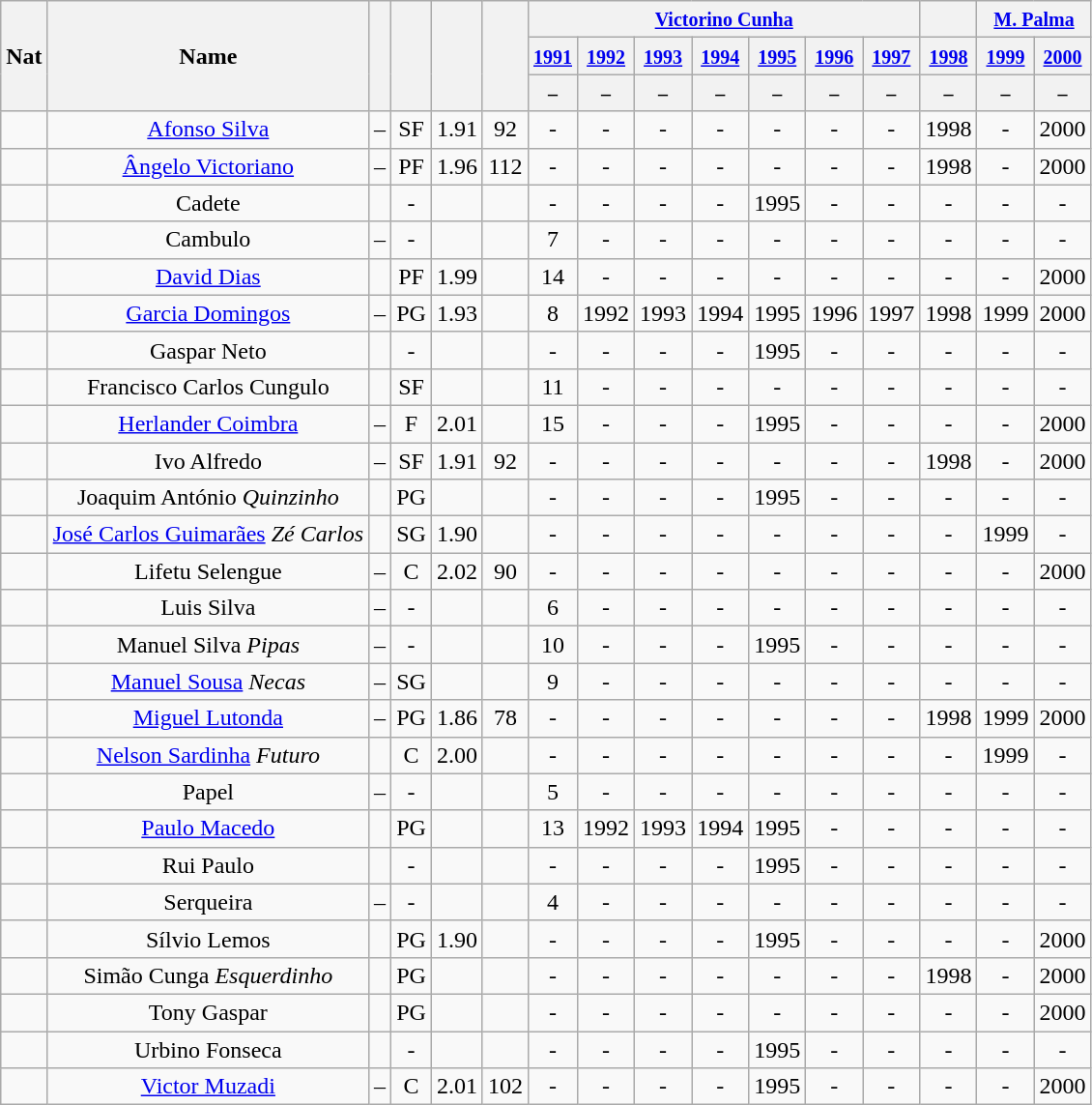<table class="wikitable plainrowheaders sortable" style="text-align:center">
<tr>
<th scope="col" rowspan="3">Nat</th>
<th scope="col" rowspan="3">Name</th>
<th scope="col" rowspan="3"></th>
<th scope="col" rowspan="3"></th>
<th scope="col" rowspan="3"></th>
<th scope="col" rowspan="3"></th>
<th colspan="7"><small><a href='#'>Victorino Cunha</a></small></th>
<th colspan="1"><small></small></th>
<th colspan="2"><small><a href='#'>M. Palma</a></small></th>
</tr>
<tr>
<th colspan="1"><small><a href='#'>1991</a></small></th>
<th colspan="1"><small><a href='#'>1992</a></small></th>
<th colspan="1"><small><a href='#'>1993</a></small></th>
<th colspan="1"><small><a href='#'>1994</a></small></th>
<th colspan="1"><small><a href='#'>1995</a></small></th>
<th colspan="1"><small><a href='#'>1996</a></small></th>
<th colspan="1"><small><a href='#'>1997</a></small></th>
<th colspan="1"><small><a href='#'>1998</a></small></th>
<th colspan="1"><small><a href='#'>1999</a></small></th>
<th colspan="1"><small><a href='#'>2000</a></small></th>
</tr>
<tr>
<th scope="col" rowspan="1"><small>–</small></th>
<th scope="col" rowspan="1"><small>–</small></th>
<th scope="col" rowspan="1"><small>–</small></th>
<th scope="col" rowspan="1"><small>–</small></th>
<th scope="col" rowspan="1"><small>–</small></th>
<th scope="col" rowspan="1"><small>–</small></th>
<th scope="col" rowspan="1"><small>–</small></th>
<th scope="col" rowspan="1"><small>–</small></th>
<th scope="col" rowspan="1"><small>–</small></th>
<th scope="col" rowspan="1"><small>–</small></th>
</tr>
<tr>
<td></td>
<td><a href='#'>Afonso Silva</a></td>
<td>–</td>
<td data-sort-value="3">SF</td>
<td>1.91</td>
<td>92</td>
<td>-</td>
<td>-</td>
<td>-</td>
<td>-</td>
<td>-</td>
<td>-</td>
<td>-</td>
<td>1998</td>
<td>-</td>
<td>2000</td>
</tr>
<tr>
<td></td>
<td><a href='#'>Ângelo Victoriano</a></td>
<td>–</td>
<td data-sort-value="4">PF</td>
<td>1.96</td>
<td>112</td>
<td>-</td>
<td>-</td>
<td>-</td>
<td>-</td>
<td>-</td>
<td>-</td>
<td>-</td>
<td>1998</td>
<td>-</td>
<td>2000</td>
</tr>
<tr>
<td></td>
<td>Cadete</td>
<td></td>
<td>-</td>
<td></td>
<td></td>
<td>-</td>
<td>-</td>
<td>-</td>
<td>-</td>
<td>1995</td>
<td>-</td>
<td>-</td>
<td>-</td>
<td>-</td>
<td>-</td>
</tr>
<tr>
<td></td>
<td>Cambulo</td>
<td>–</td>
<td>-</td>
<td></td>
<td></td>
<td data-sort-value="07">7</td>
<td>-</td>
<td>-</td>
<td>-</td>
<td>-</td>
<td>-</td>
<td>-</td>
<td>-</td>
<td>-</td>
<td>-</td>
</tr>
<tr>
<td></td>
<td><a href='#'>David Dias</a></td>
<td></td>
<td data-sort-value="4">PF</td>
<td>1.99</td>
<td></td>
<td>14</td>
<td>-</td>
<td>-</td>
<td>-</td>
<td>-</td>
<td>-</td>
<td>-</td>
<td>-</td>
<td>-</td>
<td>2000</td>
</tr>
<tr>
<td></td>
<td><a href='#'>Garcia Domingos</a></td>
<td>–</td>
<td data-sort-value="1">PG</td>
<td>1.93</td>
<td></td>
<td data-sort-value="08">8</td>
<td>1992</td>
<td>1993</td>
<td>1994</td>
<td>1995</td>
<td>1996</td>
<td>1997</td>
<td>1998</td>
<td>1999</td>
<td>2000</td>
</tr>
<tr>
<td></td>
<td>Gaspar Neto</td>
<td></td>
<td>-</td>
<td></td>
<td></td>
<td>-</td>
<td>-</td>
<td>-</td>
<td>-</td>
<td>1995</td>
<td>-</td>
<td>-</td>
<td>-</td>
<td>-</td>
<td>-</td>
</tr>
<tr>
<td></td>
<td>Francisco Carlos Cungulo</td>
<td></td>
<td data-sort-value="3">SF</td>
<td></td>
<td></td>
<td>11</td>
<td>-</td>
<td>-</td>
<td>-</td>
<td>-</td>
<td>-</td>
<td>-</td>
<td>-</td>
<td>-</td>
<td>-</td>
</tr>
<tr>
<td></td>
<td><a href='#'>Herlander Coimbra</a></td>
<td>–</td>
<td data-sort-value="3">F</td>
<td>2.01</td>
<td></td>
<td>15</td>
<td>-</td>
<td>-</td>
<td>-</td>
<td>1995</td>
<td>-</td>
<td>-</td>
<td>-</td>
<td>-</td>
<td>2000</td>
</tr>
<tr>
<td></td>
<td>Ivo Alfredo</td>
<td>–</td>
<td data-sort-value="3">SF</td>
<td>1.91</td>
<td>92</td>
<td>-</td>
<td>-</td>
<td>-</td>
<td>-</td>
<td>-</td>
<td>-</td>
<td>-</td>
<td>1998</td>
<td>-</td>
<td>2000</td>
</tr>
<tr>
<td></td>
<td>Joaquim António <em>Quinzinho</em></td>
<td></td>
<td data-sort-value="1">PG</td>
<td></td>
<td></td>
<td>-</td>
<td>-</td>
<td>-</td>
<td>-</td>
<td>1995</td>
<td>-</td>
<td>-</td>
<td>-</td>
<td>-</td>
<td>-</td>
</tr>
<tr>
<td></td>
<td><a href='#'>José Carlos Guimarães</a> <em>Zé Carlos</em></td>
<td></td>
<td data-sort-value="2">SG</td>
<td>1.90</td>
<td></td>
<td>-</td>
<td>-</td>
<td>-</td>
<td>-</td>
<td>-</td>
<td>-</td>
<td>-</td>
<td>-</td>
<td>1999</td>
<td>-</td>
</tr>
<tr>
<td></td>
<td>Lifetu Selengue</td>
<td>–</td>
<td>C</td>
<td>2.02</td>
<td>90</td>
<td>-</td>
<td>-</td>
<td>-</td>
<td>-</td>
<td>-</td>
<td>-</td>
<td>-</td>
<td>-</td>
<td>-</td>
<td>2000</td>
</tr>
<tr>
<td></td>
<td>Luis Silva</td>
<td>–</td>
<td>-</td>
<td></td>
<td></td>
<td data-sort-value="06">6</td>
<td>-</td>
<td>-</td>
<td>-</td>
<td>-</td>
<td>-</td>
<td>-</td>
<td>-</td>
<td>-</td>
<td>-</td>
</tr>
<tr>
<td></td>
<td>Manuel Silva <em>Pipas</em></td>
<td>–</td>
<td>-</td>
<td></td>
<td></td>
<td>10</td>
<td>-</td>
<td>-</td>
<td>-</td>
<td>1995</td>
<td>-</td>
<td>-</td>
<td>-</td>
<td>-</td>
<td>-</td>
</tr>
<tr>
<td></td>
<td><a href='#'>Manuel Sousa</a> <em>Necas</em></td>
<td>–</td>
<td data-sort-value="2">SG</td>
<td></td>
<td></td>
<td data-sort-value="09">9</td>
<td>-</td>
<td>-</td>
<td>-</td>
<td>-</td>
<td>-</td>
<td>-</td>
<td>-</td>
<td>-</td>
<td>-</td>
</tr>
<tr>
<td></td>
<td><a href='#'>Miguel Lutonda</a></td>
<td>–</td>
<td data-sort-value="1">PG</td>
<td>1.86</td>
<td>78</td>
<td>-</td>
<td>-</td>
<td>-</td>
<td>-</td>
<td>-</td>
<td>-</td>
<td>-</td>
<td>1998</td>
<td>1999</td>
<td>2000</td>
</tr>
<tr>
<td></td>
<td><a href='#'>Nelson Sardinha</a> <em>Futuro</em></td>
<td></td>
<td>C</td>
<td>2.00</td>
<td></td>
<td>-</td>
<td>-</td>
<td>-</td>
<td>-</td>
<td>-</td>
<td>-</td>
<td>-</td>
<td>-</td>
<td>1999</td>
<td>-</td>
</tr>
<tr>
<td></td>
<td>Papel</td>
<td>–</td>
<td>-</td>
<td></td>
<td></td>
<td data-sort-value="05">5</td>
<td>-</td>
<td>-</td>
<td>-</td>
<td>-</td>
<td>-</td>
<td>-</td>
<td>-</td>
<td>-</td>
<td>-</td>
</tr>
<tr>
<td></td>
<td><a href='#'>Paulo Macedo</a></td>
<td></td>
<td data-sort-value="1">PG</td>
<td></td>
<td></td>
<td>13</td>
<td>1992</td>
<td>1993</td>
<td>1994</td>
<td>1995</td>
<td>-</td>
<td>-</td>
<td>-</td>
<td>-</td>
<td>-</td>
</tr>
<tr>
<td></td>
<td>Rui Paulo</td>
<td></td>
<td>-</td>
<td></td>
<td></td>
<td>-</td>
<td>-</td>
<td>-</td>
<td>-</td>
<td>1995</td>
<td>-</td>
<td>-</td>
<td>-</td>
<td>-</td>
<td>-</td>
</tr>
<tr>
<td></td>
<td>Serqueira</td>
<td>–</td>
<td>-</td>
<td></td>
<td></td>
<td data-sort-value="04">4</td>
<td>-</td>
<td>-</td>
<td>-</td>
<td>-</td>
<td>-</td>
<td>-</td>
<td>-</td>
<td>-</td>
<td>-</td>
</tr>
<tr>
<td></td>
<td>Sílvio Lemos</td>
<td></td>
<td data-sort-value="1">PG</td>
<td>1.90</td>
<td></td>
<td>-</td>
<td>-</td>
<td>-</td>
<td>-</td>
<td>1995</td>
<td>-</td>
<td>-</td>
<td>-</td>
<td>-</td>
<td>2000</td>
</tr>
<tr>
<td></td>
<td>Simão Cunga <em>Esquerdinho</em></td>
<td></td>
<td data-sort-value="1">PG</td>
<td></td>
<td></td>
<td>-</td>
<td>-</td>
<td>-</td>
<td>-</td>
<td>-</td>
<td>-</td>
<td>-</td>
<td>1998</td>
<td>-</td>
<td>2000</td>
</tr>
<tr>
<td></td>
<td>Tony Gaspar</td>
<td></td>
<td data-sort-value="1">PG</td>
<td></td>
<td></td>
<td>-</td>
<td>-</td>
<td>-</td>
<td>-</td>
<td>-</td>
<td>-</td>
<td>-</td>
<td>-</td>
<td>-</td>
<td>2000</td>
</tr>
<tr>
<td></td>
<td>Urbino Fonseca</td>
<td></td>
<td>-</td>
<td></td>
<td></td>
<td>-</td>
<td>-</td>
<td>-</td>
<td>-</td>
<td>1995</td>
<td>-</td>
<td>-</td>
<td>-</td>
<td>-</td>
<td>-</td>
</tr>
<tr>
<td></td>
<td><a href='#'>Victor Muzadi</a></td>
<td>–</td>
<td>C</td>
<td>2.01</td>
<td>102</td>
<td>-</td>
<td>-</td>
<td>-</td>
<td>-</td>
<td>1995</td>
<td>-</td>
<td>-</td>
<td>-</td>
<td>-</td>
<td>2000</td>
</tr>
</table>
